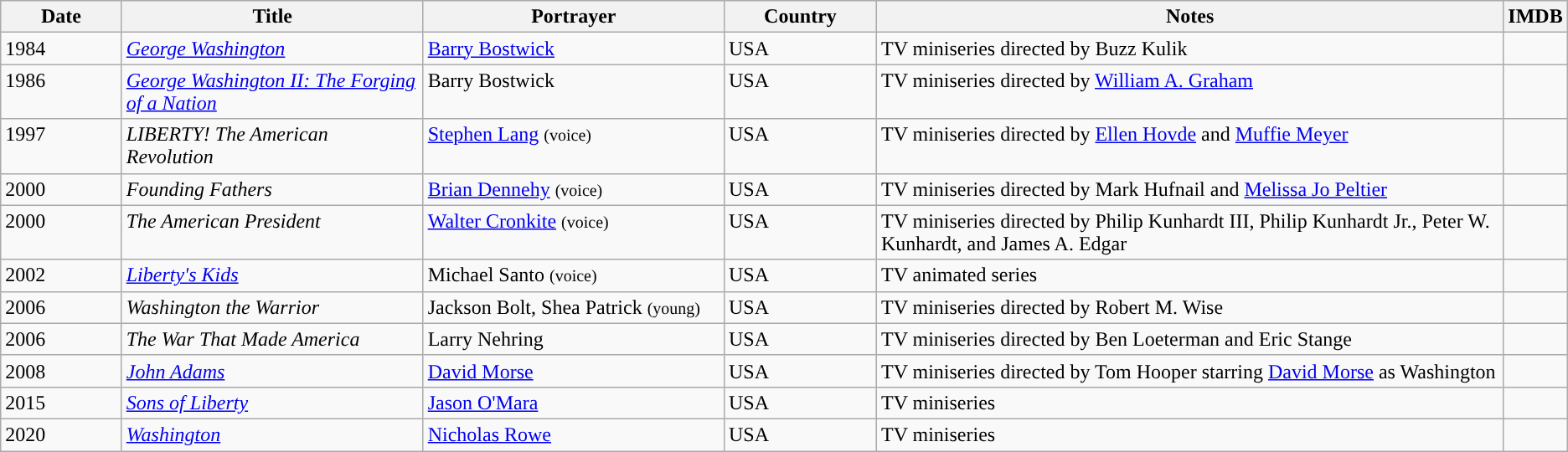<table class="wikitable sortable">
<tr>
<th width="8%">Date</th>
<th width="20%">Title</th>
<th width="20%">Portrayer</th>
<th width="10%">Country</th>
<th width="53%">Notes</th>
<th width="5%">IMDB</th>
</tr>
<tr valign="top">
<td>1984</td>
<td><em><a href='#'>George Washington</a></em></td>
<td><a href='#'>Barry Bostwick</a></td>
<td>USA</td>
<td>TV miniseries directed by Buzz Kulik</td>
<td></td>
</tr>
<tr valign="top">
<td>1986</td>
<td><em><a href='#'>George Washington II: The Forging of a Nation</a></em></td>
<td>Barry Bostwick</td>
<td>USA</td>
<td>TV miniseries directed by <a href='#'>William A. Graham</a></td>
<td></td>
</tr>
<tr valign="top">
<td>1997</td>
<td><em>LIBERTY! The American Revolution</em></td>
<td><a href='#'>Stephen Lang</a> <small>(voice)</small></td>
<td>USA</td>
<td>TV miniseries directed by <a href='#'>Ellen Hovde</a> and <a href='#'>Muffie Meyer</a></td>
<td></td>
</tr>
<tr valign="top">
<td>2000</td>
<td><em>Founding Fathers</em></td>
<td><a href='#'>Brian Dennehy</a> <small>(voice)</small></td>
<td>USA</td>
<td>TV miniseries directed by Mark Hufnail and <a href='#'>Melissa Jo Peltier</a></td>
<td></td>
</tr>
<tr valign="top">
<td>2000</td>
<td><em>The American President</em></td>
<td><a href='#'>Walter Cronkite</a> <small>(voice)</small></td>
<td>USA</td>
<td>TV miniseries directed by Philip Kunhardt III, Philip Kunhardt Jr., Peter W. Kunhardt, and James A. Edgar</td>
<td></td>
</tr>
<tr valign="top">
<td>2002</td>
<td><em><a href='#'>Liberty's Kids</a></em></td>
<td>Michael Santo <small>(voice)</small></td>
<td>USA</td>
<td>TV animated series</td>
<td></td>
</tr>
<tr valign="top">
<td>2006</td>
<td><em>Washington the Warrior</em></td>
<td>Jackson Bolt, Shea Patrick <small>(young)</small></td>
<td>USA</td>
<td>TV miniseries directed by Robert M. Wise</td>
<td></td>
</tr>
<tr valign="top">
<td>2006</td>
<td><em>The War That Made America</em></td>
<td>Larry Nehring</td>
<td>USA</td>
<td>TV miniseries directed by Ben Loeterman and Eric Stange</td>
<td></td>
</tr>
<tr valign="top">
<td>2008</td>
<td><em><a href='#'>John Adams</a></em></td>
<td><a href='#'>David Morse</a></td>
<td>USA</td>
<td>TV miniseries directed by Tom Hooper starring <a href='#'>David Morse</a> as Washington</td>
<td></td>
</tr>
<tr valign="top">
<td>2015</td>
<td><em><a href='#'>Sons of Liberty</a></em></td>
<td><a href='#'>Jason O'Mara</a></td>
<td>USA</td>
<td>TV miniseries</td>
<td></td>
</tr>
<tr valign="top">
<td>2020</td>
<td><em><a href='#'>Washington</a></em></td>
<td><a href='#'>Nicholas Rowe</a></td>
<td>USA</td>
<td>TV miniseries</td>
<td></td>
</tr>
</table>
